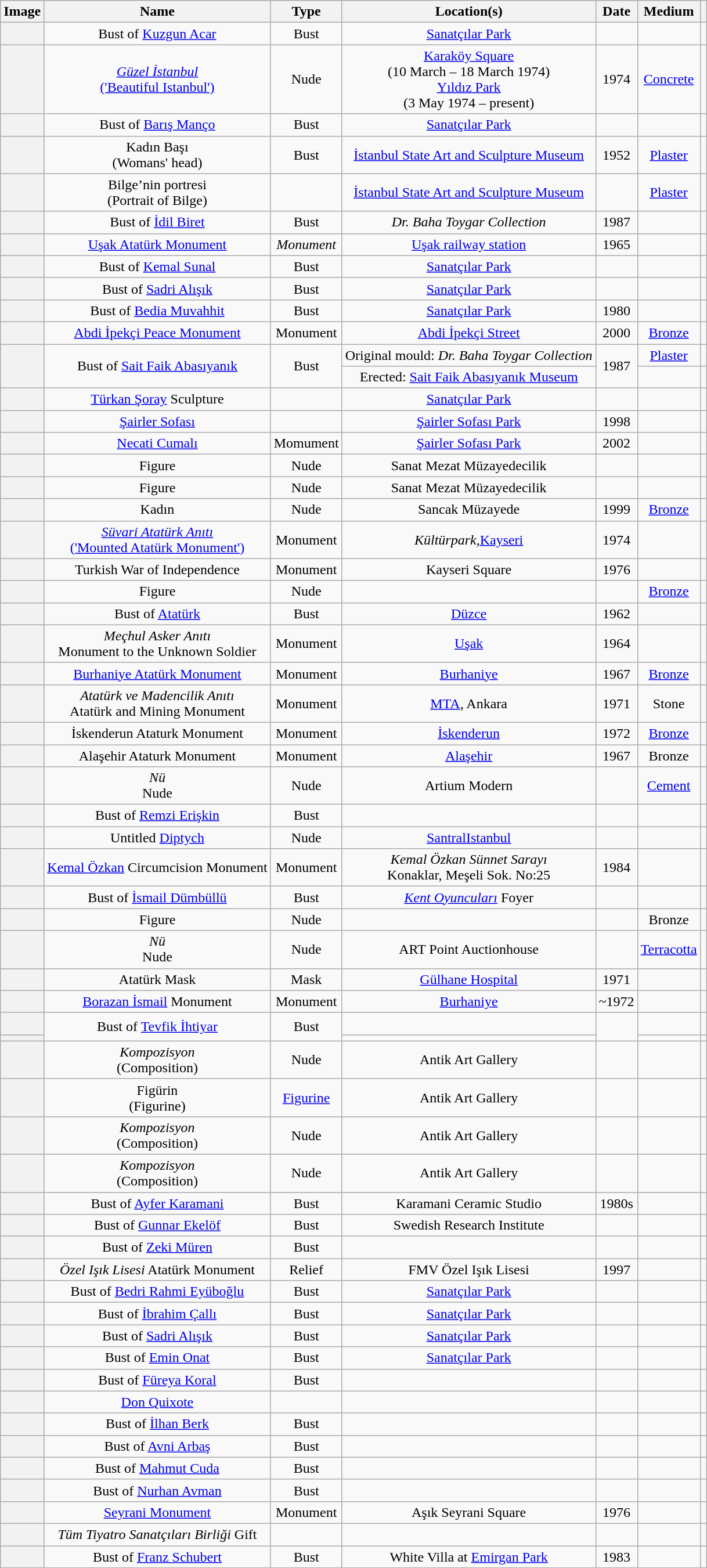<table class="wikitable sortable plainrowheaders" style="text-align:center">
<tr>
<th scope="col" class="unsortable">Image</th>
<th scope="col">Name</th>
<th scope="col">Type</th>
<th scope="col">Location(s)</th>
<th scope="col">Date</th>
<th>Medium</th>
<th scope="col" class="unsortable"></th>
</tr>
<tr>
<th scope="row"></th>
<td>Bust of <a href='#'>Kuzgun Acar</a></td>
<td>Bust</td>
<td><a href='#'>Sanatçılar Park</a></td>
<td></td>
<td></td>
<td></td>
</tr>
<tr>
<th scope="row"></th>
<td><a href='#'><em>Güzel İstanbul</em><br>('Beautiful Istanbul')</a></td>
<td>Nude</td>
<td data-sort-value="Karaköy Square"><a href='#'>Karaköy Square</a><br>(10 March – 18 March 1974)<br><a href='#'>Yıldız Park</a><br>(3 May 1974 – present)</td>
<td>1974</td>
<td><a href='#'>Concrete</a></td>
<td></td>
</tr>
<tr>
<th scope="row"></th>
<td>Bust of <a href='#'>Barış Manço</a></td>
<td>Bust</td>
<td><a href='#'>Sanatçılar Park</a></td>
<td></td>
<td></td>
<td></td>
</tr>
<tr>
<th scope="row"></th>
<td>Kadın Başı<br>(Womans' head)</td>
<td>Bust</td>
<td><a href='#'>İstanbul State Art and Sculpture Museum</a></td>
<td>1952</td>
<td><a href='#'>Plaster</a></td>
<td></td>
</tr>
<tr>
<th scope="row"></th>
<td>Bilge’nin portresi<br>(Portrait of Bilge)</td>
<td></td>
<td><a href='#'>İstanbul State Art and Sculpture Museum</a></td>
<td></td>
<td><a href='#'>Plaster</a></td>
<td></td>
</tr>
<tr>
<th scope="row"></th>
<td>Bust of <a href='#'>İdil Biret</a></td>
<td>Bust</td>
<td><em>Dr. Baha Toygar Collection</em></td>
<td>1987</td>
<td></td>
<td></td>
</tr>
<tr>
<th scope="row"></th>
<td><a href='#'>Uşak Atatürk Monument</a></td>
<td><em>Monument</em></td>
<td><a href='#'>Uşak railway station</a></td>
<td>1965</td>
<td></td>
<td></td>
</tr>
<tr>
<th scope="row"></th>
<td>Bust of <a href='#'>Kemal Sunal</a></td>
<td>Bust</td>
<td><a href='#'>Sanatçılar Park</a></td>
<td></td>
<td></td>
<td></td>
</tr>
<tr>
<th scope="row"></th>
<td>Bust of <a href='#'>Sadri Alışık</a></td>
<td>Bust</td>
<td><a href='#'>Sanatçılar Park</a></td>
<td></td>
<td></td>
<td></td>
</tr>
<tr>
<th scope="row"></th>
<td>Bust of <a href='#'>Bedia Muvahhit</a></td>
<td>Bust</td>
<td><a href='#'>Sanatçılar Park</a></td>
<td>1980</td>
<td></td>
<td></td>
</tr>
<tr>
<th scope="row"></th>
<td><a href='#'>Abdi İpekçi Peace Monument</a></td>
<td>Monument</td>
<td><a href='#'>Abdi İpekçi Street</a></td>
<td>2000</td>
<td><a href='#'>Bronze</a></td>
<td></td>
</tr>
<tr>
<th rowspan="2" scope="row"></th>
<td rowspan="2">Bust of <a href='#'>Sait Faik Abasıyanık</a></td>
<td rowspan="2">Bust</td>
<td>Original mould: <em>Dr. Baha Toygar Collection</em></td>
<td rowspan="2">1987</td>
<td><a href='#'>Plaster</a></td>
<td></td>
</tr>
<tr>
<td>Erected: <a href='#'>Sait Faik Abasıyanık Museum</a></td>
<td></td>
<td></td>
</tr>
<tr>
<th scope="row"></th>
<td><a href='#'>Türkan Şoray</a> Sculpture</td>
<td></td>
<td><a href='#'>Sanatçılar Park</a></td>
<td></td>
<td></td>
<td></td>
</tr>
<tr>
<th scope="row"></th>
<td><a href='#'>Şairler Sofası</a></td>
<td></td>
<td><a href='#'>Şairler Sofası Park</a></td>
<td>1998</td>
<td></td>
<td></td>
</tr>
<tr>
<th scope="row"></th>
<td><a href='#'>Necati Cumalı</a></td>
<td>Momument</td>
<td><a href='#'>Şairler Sofası Park</a></td>
<td>2002</td>
<td></td>
<td></td>
</tr>
<tr>
<th scope="row"></th>
<td>Figure</td>
<td>Nude</td>
<td>Sanat Mezat Müzayedecilik</td>
<td></td>
<td></td>
<td></td>
</tr>
<tr>
<th scope="row"></th>
<td>Figure</td>
<td>Nude</td>
<td>Sanat Mezat Müzayedecilik</td>
<td></td>
<td></td>
<td></td>
</tr>
<tr>
<th scope="row"></th>
<td>Kadın</td>
<td>Nude</td>
<td>Sancak Müzayede</td>
<td>1999</td>
<td><a href='#'>Bronze</a></td>
<td></td>
</tr>
<tr>
<th scope="row"></th>
<td><em><a href='#'>Süvari Atatürk Anıtı</a></em><br><a href='#'>('Mounted Atatürk Monument')</a></td>
<td>Monument</td>
<td><em>Kültürpark,</em><a href='#'>Kayseri</a></td>
<td>1974</td>
<td></td>
<td></td>
</tr>
<tr>
<th></th>
<td>Turkish War of Independence</td>
<td>Monument</td>
<td>Kayseri Square</td>
<td>1976</td>
<td></td>
<td></td>
</tr>
<tr>
<th scope="row"></th>
<td>Figure</td>
<td>Nude</td>
<td></td>
<td></td>
<td><a href='#'>Bronze</a></td>
<td></td>
</tr>
<tr>
<th></th>
<td>Bust of <a href='#'>Atatürk</a></td>
<td>Bust</td>
<td><a href='#'>Düzce</a></td>
<td>1962</td>
<td></td>
<td></td>
</tr>
<tr>
<th></th>
<td><em>Meçhul Asker Anıtı</em><br>Monument to the Unknown Soldier</td>
<td>Monument</td>
<td><a href='#'>Uşak</a></td>
<td>1964</td>
<td></td>
<td></td>
</tr>
<tr>
<th></th>
<td><a href='#'>Burhaniye Atatürk Monument</a></td>
<td>Monument</td>
<td><a href='#'>Burhaniye</a></td>
<td>1967</td>
<td><a href='#'>Bronze</a></td>
<td></td>
</tr>
<tr>
<th></th>
<td><em>Atatürk ve Madencilik Anıtı</em><br>Atatürk and Mining Monument</td>
<td>Monument</td>
<td><a href='#'>MTA</a>, Ankara</td>
<td>1971</td>
<td>Stone</td>
<td></td>
</tr>
<tr>
<th></th>
<td>İskenderun Ataturk Monument</td>
<td>Monument</td>
<td><a href='#'>İskenderun</a></td>
<td>1972</td>
<td><a href='#'>Bronze</a></td>
<td></td>
</tr>
<tr>
<th></th>
<td>Alaşehir Ataturk Monument</td>
<td>Monument</td>
<td><a href='#'>Alaşehir</a></td>
<td>1967</td>
<td>Bronze</td>
<td></td>
</tr>
<tr>
<th></th>
<td><em>Nü</em><br>Nude</td>
<td>Nude</td>
<td>Artium Modern</td>
<td></td>
<td><a href='#'>Cement</a></td>
<td></td>
</tr>
<tr>
<th></th>
<td>Bust of <a href='#'>Remzi Erişkin</a></td>
<td>Bust</td>
<td></td>
<td></td>
<td></td>
<td></td>
</tr>
<tr>
<th></th>
<td>Untitled <a href='#'>Diptych</a></td>
<td>Nude</td>
<td><a href='#'>SantralIstanbul</a></td>
<td></td>
<td></td>
<td></td>
</tr>
<tr>
<th><br><br></th>
<td><a href='#'>Kemal Özkan</a> Circumcision Monument</td>
<td>Monument</td>
<td><em>Kemal Özkan Sünnet Sarayı</em><br>Konaklar, Meşeli Sok. No:25</td>
<td>1984</td>
<td></td>
<td></td>
</tr>
<tr>
<th><br></th>
<td>Bust of <a href='#'>İsmail Dümbüllü</a></td>
<td>Bust</td>
<td><em><a href='#'>Kent Oyuncuları</a></em> Foyer</td>
<td></td>
<td></td>
<td></td>
</tr>
<tr>
<th></th>
<td>Figure</td>
<td>Nude</td>
<td></td>
<td></td>
<td>Bronze</td>
<td></td>
</tr>
<tr>
<th><br></th>
<td><em>Nü</em><br>Nude</td>
<td>Nude</td>
<td>ART Point Auctionhouse</td>
<td></td>
<td><a href='#'>Terracotta</a></td>
<td></td>
</tr>
<tr>
<th></th>
<td>Atatürk Mask</td>
<td>Mask</td>
<td><a href='#'>Gülhane Hospital</a></td>
<td>1971</td>
<td></td>
<td></td>
</tr>
<tr>
<th></th>
<td><a href='#'>Borazan İsmail</a> Monument</td>
<td>Monument</td>
<td><a href='#'>Burhaniye</a></td>
<td>~1972</td>
<td></td>
<td></td>
</tr>
<tr>
<th><br></th>
<td rowspan="2">Bust of <a href='#'>Tevfik İhtiyar</a></td>
<td rowspan="2">Bust</td>
<td></td>
<td rowspan="2"></td>
<td></td>
<td></td>
</tr>
<tr>
<th></th>
<td></td>
<td></td>
<td></td>
</tr>
<tr>
<th><br></th>
<td><em>Kompozisyon</em><br>(Composition)</td>
<td>Nude</td>
<td>Antik Art Gallery</td>
<td></td>
<td></td>
<td></td>
</tr>
<tr>
<th></th>
<td>Figürin<br>(Figurine)</td>
<td><a href='#'>Figurine</a></td>
<td>Antik Art Gallery</td>
<td></td>
<td></td>
<td></td>
</tr>
<tr>
<th></th>
<td><em>Kompozisyon</em><br>(Composition)</td>
<td>Nude</td>
<td>Antik Art Gallery</td>
<td></td>
<td></td>
<td></td>
</tr>
<tr>
<th></th>
<td><em>Kompozisyon</em><br>(Composition)</td>
<td>Nude</td>
<td>Antik Art Gallery</td>
<td></td>
<td></td>
<td></td>
</tr>
<tr>
<th></th>
<td>Bust of <a href='#'>Ayfer Karamani</a></td>
<td>Bust</td>
<td>Karamani Ceramic Studio</td>
<td>1980s</td>
<td></td>
<td></td>
</tr>
<tr>
<th></th>
<td>Bust of <a href='#'>Gunnar Ekelöf</a></td>
<td>Bust</td>
<td>Swedish Research Institute</td>
<td></td>
<td></td>
<td></td>
</tr>
<tr>
<th></th>
<td>Bust of <a href='#'>Zeki Müren</a></td>
<td>Bust</td>
<td></td>
<td></td>
<td></td>
<td></td>
</tr>
<tr>
<th></th>
<td><em>Özel Işık Lisesi</em> Atatürk Monument</td>
<td>Relief</td>
<td>FMV Özel Işık Lisesi</td>
<td>1997</td>
<td></td>
<td></td>
</tr>
<tr>
<th></th>
<td>Bust of <a href='#'>Bedri Rahmi Eyüboğlu</a></td>
<td>Bust</td>
<td><a href='#'>Sanatçılar Park</a></td>
<td></td>
<td></td>
<td></td>
</tr>
<tr>
<th></th>
<td>Bust of <a href='#'>İbrahim Çallı</a></td>
<td>Bust</td>
<td><a href='#'>Sanatçılar Park</a></td>
<td></td>
<td></td>
<td></td>
</tr>
<tr>
<th></th>
<td>Bust of <a href='#'>Sadri Alışık</a></td>
<td>Bust</td>
<td><a href='#'>Sanatçılar Park</a></td>
<td></td>
<td></td>
<td></td>
</tr>
<tr>
<th></th>
<td>Bust of <a href='#'>Emin Onat</a></td>
<td>Bust</td>
<td><a href='#'>Sanatçılar Park</a></td>
<td></td>
<td></td>
<td></td>
</tr>
<tr>
<th></th>
<td>Bust of <a href='#'>Füreya Koral</a></td>
<td>Bust</td>
<td></td>
<td></td>
<td></td>
<td></td>
</tr>
<tr>
<th></th>
<td><a href='#'>Don Quixote</a></td>
<td></td>
<td></td>
<td></td>
<td></td>
<td></td>
</tr>
<tr>
<th></th>
<td>Bust of <a href='#'>İlhan Berk</a></td>
<td>Bust</td>
<td></td>
<td></td>
<td></td>
<td></td>
</tr>
<tr>
<th></th>
<td>Bust of <a href='#'>Avni Arbaş</a></td>
<td>Bust</td>
<td></td>
<td></td>
<td></td>
<td></td>
</tr>
<tr>
<th></th>
<td>Bust of <a href='#'>Mahmut Cuda</a></td>
<td>Bust</td>
<td></td>
<td></td>
<td></td>
<td></td>
</tr>
<tr>
<th></th>
<td>Bust of <a href='#'>Nurhan Avman</a></td>
<td>Bust</td>
<td></td>
<td></td>
<td></td>
<td></td>
</tr>
<tr>
<th></th>
<td><a href='#'>Seyrani Monument</a></td>
<td>Monument</td>
<td>Aşık Seyrani Square</td>
<td>1976</td>
<td></td>
<td></td>
</tr>
<tr>
<th></th>
<td><em>Tüm Tiyatro Sanatçıları Birliği</em> Gift</td>
<td></td>
<td></td>
<td></td>
<td></td>
<td></td>
</tr>
<tr>
<th></th>
<td>Bust of <a href='#'>Franz Schubert</a></td>
<td>Bust</td>
<td>White Villa at <a href='#'>Emirgan Park</a></td>
<td>1983</td>
<td></td>
<td></td>
</tr>
</table>
